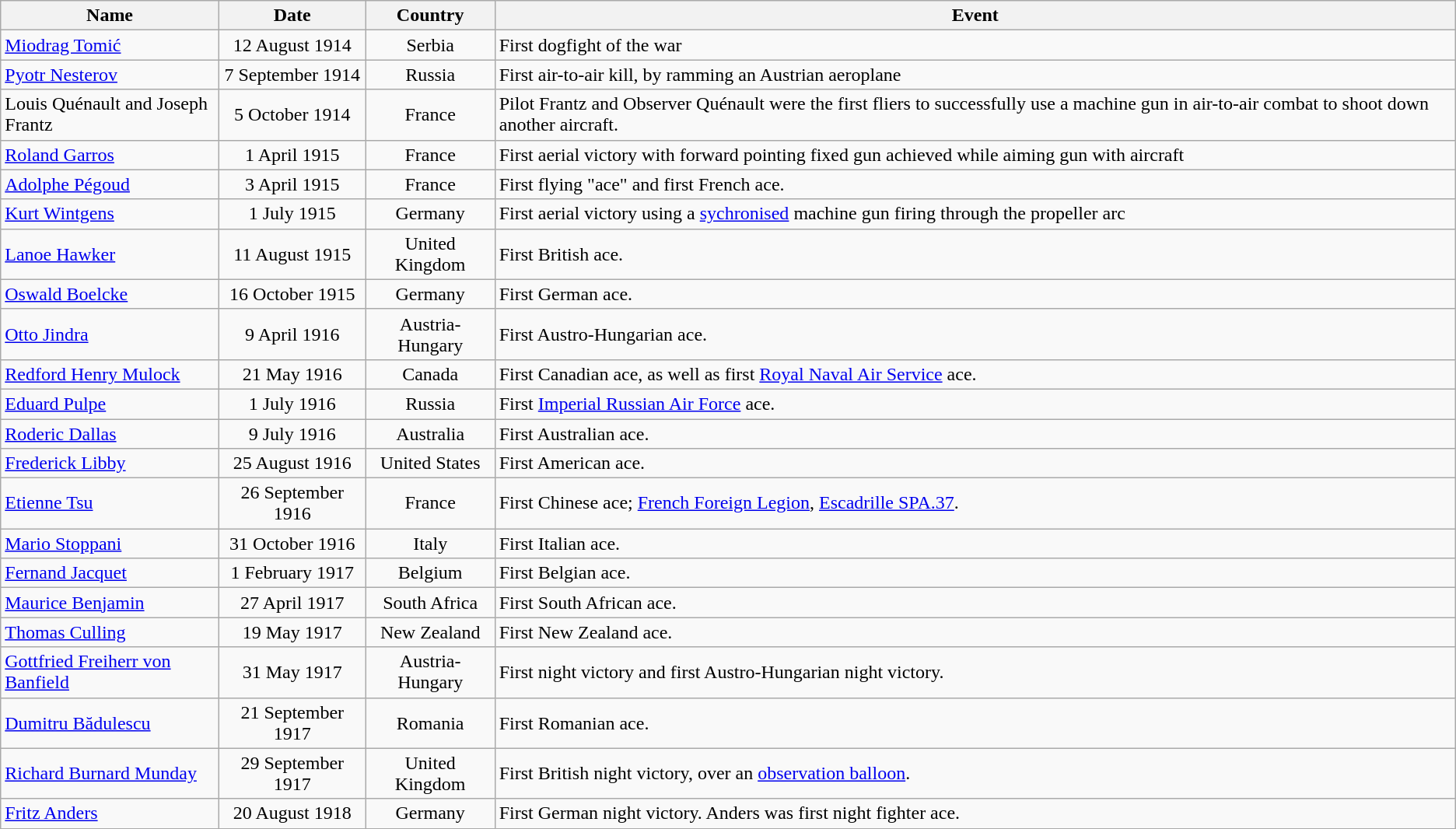<table class="wikitable">
<tr>
<th>Name</th>
<th>Date</th>
<th>Country</th>
<th>Event</th>
</tr>
<tr>
<td style="width:15%;"><a href='#'>Miodrag Tomić</a></td>
<td style="text-align:center;">12 August 1914</td>
<td style="text-align:center;">Serbia</td>
<td>First dogfight of the war</td>
</tr>
<tr>
<td style="width:15%;"><a href='#'>Pyotr Nesterov</a></td>
<td style="text-align:center;">7 September 1914</td>
<td style="text-align:center;">Russia</td>
<td>First air-to-air kill, by ramming an Austrian aeroplane</td>
</tr>
<tr>
<td>Louis Quénault and Joseph Frantz</td>
<td style="text-align:center;">5 October 1914</td>
<td style="text-align:center;">France</td>
<td>Pilot Frantz and Observer Quénault were the first fliers to successfully use a machine gun in air-to-air combat to shoot down another aircraft.</td>
</tr>
<tr>
<td><a href='#'>Roland Garros</a></td>
<td style="text-align:center;">1 April 1915</td>
<td style="text-align:center;">France</td>
<td>First aerial victory with forward pointing fixed gun achieved while aiming gun with aircraft</td>
</tr>
<tr>
<td><a href='#'>Adolphe Pégoud</a></td>
<td style="text-align:center;">3 April 1915</td>
<td style="text-align:center;">France</td>
<td>First flying "ace" and first French ace.</td>
</tr>
<tr>
<td><a href='#'>Kurt Wintgens</a></td>
<td style="text-align:center;">1 July 1915</td>
<td style="text-align:center;">Germany</td>
<td>First aerial victory using a <a href='#'>sychronised</a> machine gun firing through the propeller arc</td>
</tr>
<tr>
<td><a href='#'>Lanoe Hawker</a></td>
<td style="text-align:center;">11 August 1915</td>
<td style="text-align:center;">United Kingdom</td>
<td>First British ace.</td>
</tr>
<tr>
<td><a href='#'>Oswald Boelcke</a></td>
<td style="text-align:center;">16 October 1915</td>
<td style="text-align:center;">Germany</td>
<td>First German ace.</td>
</tr>
<tr>
<td><a href='#'>Otto Jindra</a></td>
<td style="text-align:center;">9 April 1916</td>
<td style="text-align:center;">Austria-Hungary</td>
<td>First Austro-Hungarian ace.</td>
</tr>
<tr>
<td><a href='#'>Redford Henry Mulock</a></td>
<td style="text-align:center;">21 May 1916</td>
<td style="text-align:center;">Canada</td>
<td>First Canadian ace, as well as first <a href='#'>Royal Naval Air Service</a> ace.</td>
</tr>
<tr>
<td><a href='#'>Eduard Pulpe</a></td>
<td style="text-align:center;">1 July 1916</td>
<td style="text-align:center;">Russia</td>
<td>First <a href='#'>Imperial Russian Air Force</a> ace.</td>
</tr>
<tr>
<td><a href='#'>Roderic Dallas</a></td>
<td style="text-align:center;">9 July 1916</td>
<td style="text-align:center;">Australia</td>
<td>First Australian ace.</td>
</tr>
<tr>
<td><a href='#'>Frederick Libby</a></td>
<td style="text-align:center;">25 August 1916</td>
<td style="text-align:center;">United States</td>
<td>First American ace.</td>
</tr>
<tr>
<td><a href='#'>Etienne Tsu</a></td>
<td style="text-align:center;">26 September 1916</td>
<td style="text-align:center;">France</td>
<td>First Chinese ace; <a href='#'>French Foreign Legion</a>, <a href='#'>Escadrille SPA.37</a>.</td>
</tr>
<tr>
<td><a href='#'>Mario Stoppani</a></td>
<td style="text-align:center;">31 October 1916</td>
<td style="text-align:center;">Italy</td>
<td>First Italian ace.</td>
</tr>
<tr>
<td><a href='#'>Fernand Jacquet</a></td>
<td style="text-align:center;">1 February 1917</td>
<td style="text-align:center;">Belgium</td>
<td>First Belgian ace.</td>
</tr>
<tr>
<td><a href='#'>Maurice Benjamin</a></td>
<td style="text-align:center;">27 April 1917</td>
<td style="text-align:center;">South Africa</td>
<td>First South African ace.</td>
</tr>
<tr>
<td><a href='#'>Thomas Culling</a></td>
<td style="text-align:center;">19 May 1917</td>
<td style="text-align:center;">New Zealand</td>
<td>First New Zealand ace.</td>
</tr>
<tr>
<td><a href='#'>Gottfried Freiherr von Banfield</a></td>
<td style="text-align:center;">31 May 1917</td>
<td style="text-align:center;">Austria-Hungary</td>
<td>First night victory and first Austro-Hungarian night victory.</td>
</tr>
<tr>
<td><a href='#'>Dumitru Bădulescu</a></td>
<td style="text-align:center;">21 September 1917</td>
<td style="text-align:center;">Romania</td>
<td>First Romanian ace.</td>
</tr>
<tr>
<td><a href='#'>Richard Burnard Munday</a></td>
<td style="text-align:center;">29 September 1917</td>
<td style="text-align:center;">United Kingdom</td>
<td>First British night victory, over an <a href='#'>observation balloon</a>.</td>
</tr>
<tr>
<td><a href='#'>Fritz Anders</a></td>
<td style="text-align:center;">20 August 1918</td>
<td style="text-align:center;">Germany</td>
<td>First German night victory. Anders was first night fighter ace.</td>
</tr>
</table>
